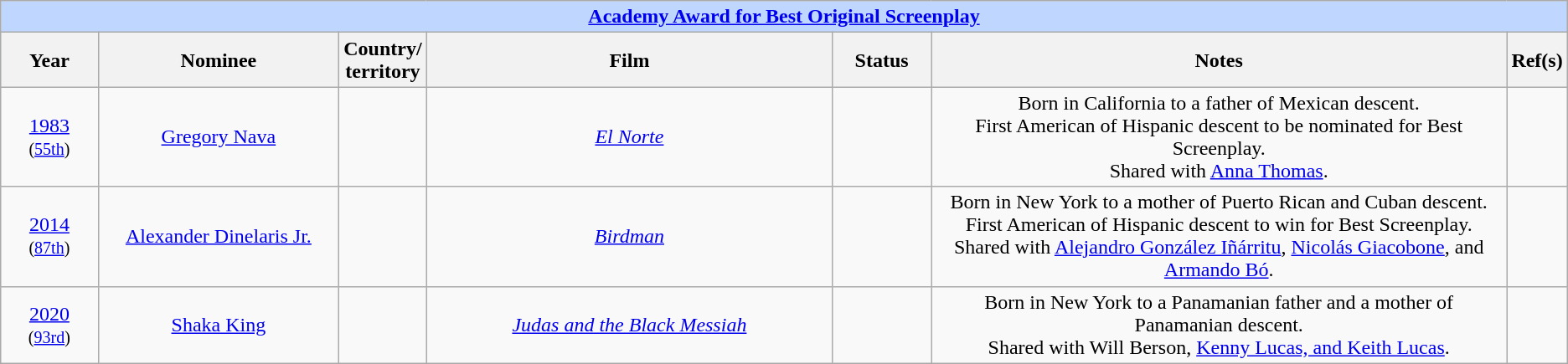<table class="wikitable" style="text-align: center">
<tr style="background:#bfd7ff;">
<td colspan="7" style="text-align:center;"><strong><a href='#'>Academy Award for Best Original Screenplay</a></strong></td>
</tr>
<tr style="background:#ebf5ff;">
<th style="width:75px;">Year</th>
<th style="width:200px;">Nominee</th>
<th style="width:50px;">Country/<br>territory</th>
<th style="width:350px;">Film</th>
<th style="width:75px;">Status</th>
<th style="width:500px;">Notes</th>
<th width="3">Ref(s)</th>
</tr>
<tr>
<td style="text-align: center"><a href='#'>1983</a><br><small>(<a href='#'>55th</a>)</small></td>
<td><a href='#'>Gregory Nava</a></td>
<td><div></div></td>
<td><em><a href='#'>El Norte</a></em></td>
<td></td>
<td>Born in California to a father of Mexican descent.<br>First American of Hispanic descent to be nominated for Best Screenplay.<br>Shared with <a href='#'>Anna Thomas</a>.</td>
<td style="text-align: center"></td>
</tr>
<tr>
<td style="text-align: center"><a href='#'>2014</a><br><small>(<a href='#'>87th</a>)</small></td>
<td><a href='#'>Alexander Dinelaris Jr.</a></td>
<td><div><br></div></td>
<td><em><a href='#'>Birdman</a></em></td>
<td></td>
<td>Born in New York to a mother of Puerto Rican and Cuban descent.<br>First American of Hispanic descent to win for Best Screenplay. Shared with <a href='#'>Alejandro González Iñárritu</a>, <a href='#'>Nicolás Giacobone</a>, and <a href='#'>Armando Bó</a>.</td>
<td><br></td>
</tr>
<tr>
<td style="text-align: center"><a href='#'>2020</a> <br><small> (<a href='#'>93rd</a>)</small></td>
<td><a href='#'>Shaka King</a></td>
<td></td>
<td><em><a href='#'>Judas and the Black Messiah</a></em></td>
<td></td>
<td>Born in New York to a Panamanian father and a mother of Panamanian descent.<br>Shared with Will Berson, <a href='#'>Kenny Lucas, and Keith Lucas</a>.</td>
<td></td>
</tr>
</table>
